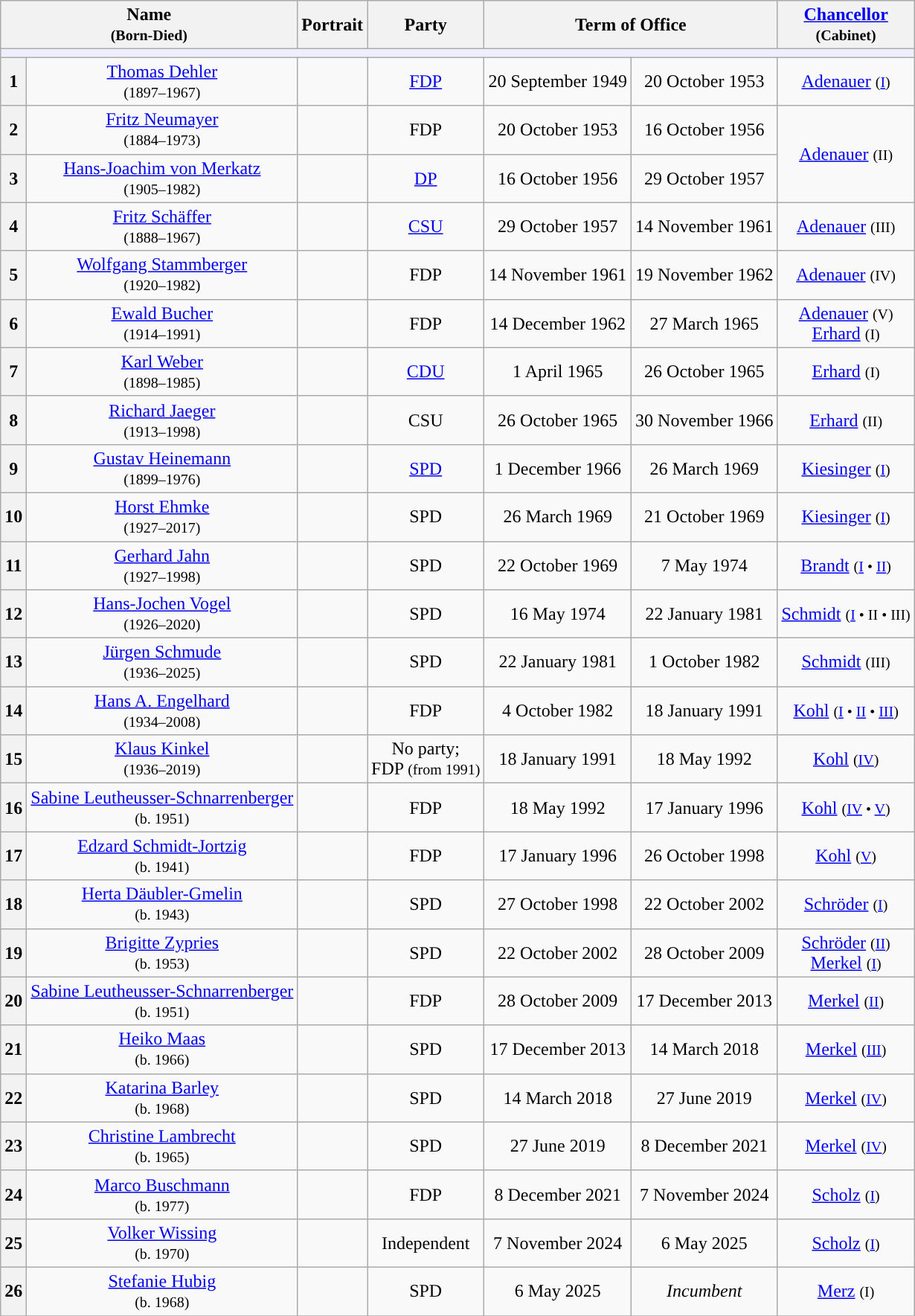<table class="wikitable" style="text-align:center;">
<tr>
<th colspan=2>Name<br><small>(Born-Died)</small></th>
<th>Portrait</th>
<th>Party</th>
<th colspan=2>Term of Office</th>
<th><a href='#'>Chancellor</a><br><small>(Cabinet)</small></th>
</tr>
<tr>
<th style="background:#EEEEFF" colspan="7"></th>
</tr>
<tr>
<th style="background:">1</th>
<td><a href='#'>Thomas Dehler</a><br><small>(1897–1967)</small></td>
<td></td>
<td><a href='#'>FDP</a></td>
<td>20 September 1949</td>
<td>20 October 1953</td>
<td><a href='#'>Adenauer</a> <small>(<a href='#'>I</a>)</small></td>
</tr>
<tr>
<th style="background:">2</th>
<td><a href='#'>Fritz Neumayer</a><br><small>(1884–1973)</small></td>
<td></td>
<td>FDP</td>
<td>20 October 1953</td>
<td>16 October 1956</td>
<td rowspan=2><a href='#'>Adenauer</a> <small>(II)</small></td>
</tr>
<tr>
<th style="background:">3</th>
<td><a href='#'>Hans-Joachim von Merkatz</a><br><small>(1905–1982)</small></td>
<td></td>
<td><a href='#'>DP</a></td>
<td>16 October 1956</td>
<td>29 October 1957</td>
</tr>
<tr>
<th style="background:">4</th>
<td><a href='#'>Fritz Schäffer</a><br><small>(1888–1967)</small></td>
<td></td>
<td><a href='#'>CSU</a></td>
<td>29 October 1957</td>
<td>14 November 1961</td>
<td><a href='#'>Adenauer</a> <small>(III)</small></td>
</tr>
<tr>
<th style="background:">5</th>
<td><a href='#'>Wolfgang Stammberger</a><br><small>(1920–1982)</small></td>
<td></td>
<td>FDP</td>
<td>14 November 1961</td>
<td>19 November 1962</td>
<td><a href='#'>Adenauer</a> <small>(IV)</small></td>
</tr>
<tr>
<th style="background:">6</th>
<td><a href='#'>Ewald Bucher</a><br><small>(1914–1991)</small></td>
<td></td>
<td>FDP</td>
<td>14 December 1962</td>
<td>27 March 1965</td>
<td><a href='#'>Adenauer</a> <small>(V)</small><br> <a href='#'>Erhard</a> <small>(I)</small></td>
</tr>
<tr>
<th style="background:">7</th>
<td><a href='#'>Karl Weber</a> <br><small>(1898–1985)</small></td>
<td></td>
<td><a href='#'>CDU</a></td>
<td>1 April 1965</td>
<td>26 October 1965</td>
<td><a href='#'>Erhard</a> <small>(I)</small></td>
</tr>
<tr>
<th style="background:">8</th>
<td><a href='#'>Richard Jaeger</a><br><small>(1913–1998)</small></td>
<td></td>
<td>CSU</td>
<td>26 October 1965</td>
<td>30 November 1966</td>
<td><a href='#'>Erhard</a> <small>(II)</small></td>
</tr>
<tr>
<th style="background:">9</th>
<td><a href='#'>Gustav Heinemann</a><br><small>(1899–1976)</small></td>
<td></td>
<td><a href='#'>SPD</a></td>
<td>1 December 1966</td>
<td>26 March 1969</td>
<td><a href='#'>Kiesinger</a> <small>(<a href='#'>I</a>)</small></td>
</tr>
<tr>
<th style="background:">10</th>
<td><a href='#'>Horst Ehmke</a><br><small>(1927–2017)</small></td>
<td></td>
<td>SPD</td>
<td>26 March 1969</td>
<td>21 October 1969</td>
<td><a href='#'>Kiesinger</a> <small>(<a href='#'>I</a>)</small></td>
</tr>
<tr>
<th style="background:">11</th>
<td><a href='#'>Gerhard Jahn</a><br><small>(1927–1998)</small></td>
<td></td>
<td>SPD</td>
<td>22 October 1969</td>
<td>7 May 1974</td>
<td><a href='#'>Brandt</a> <small>(<a href='#'>I</a> • <a href='#'>II</a>)</small></td>
</tr>
<tr>
<th style="background:">12</th>
<td><a href='#'>Hans-Jochen Vogel</a><br><small>(1926–2020)</small></td>
<td></td>
<td>SPD</td>
<td>16 May 1974</td>
<td>22 January 1981</td>
<td><a href='#'>Schmidt</a> <small>(<a href='#'>I</a> • II • III)</small></td>
</tr>
<tr>
<th style="background:">13</th>
<td><a href='#'>Jürgen Schmude</a><br><small>(1936–2025)</small></td>
<td></td>
<td>SPD</td>
<td>22 January 1981</td>
<td>1 October 1982</td>
<td><a href='#'>Schmidt</a> <small>(III)</small></td>
</tr>
<tr>
<th style="background:">14</th>
<td><a href='#'>Hans A. Engelhard</a><br><small>(1934–2008)</small></td>
<td></td>
<td>FDP</td>
<td>4 October 1982</td>
<td>18 January 1991</td>
<td><a href='#'>Kohl</a> <small>(<a href='#'>I</a> • <a href='#'>II</a> • <a href='#'>III</a>)</small></td>
</tr>
<tr>
<th style="background:">15</th>
<td><a href='#'>Klaus Kinkel</a><br><small>(1936–2019)</small></td>
<td></td>
<td>No party;<br>FDP <small>(from 1991)</small></td>
<td>18 January 1991</td>
<td>18 May 1992</td>
<td><a href='#'>Kohl</a> <small>(<a href='#'>IV</a>)</small></td>
</tr>
<tr>
<th style="background:">16</th>
<td><a href='#'>Sabine Leutheusser-Schnarrenberger</a><br><small>(b. 1951)</small></td>
<td></td>
<td>FDP</td>
<td>18 May 1992</td>
<td>17 January 1996</td>
<td><a href='#'>Kohl</a> <small>(<a href='#'>IV</a> • <a href='#'>V</a>)</small></td>
</tr>
<tr>
<th style="background:">17</th>
<td><a href='#'>Edzard Schmidt-Jortzig</a><br><small>(b. 1941)</small></td>
<td></td>
<td>FDP</td>
<td>17 January 1996</td>
<td>26 October 1998</td>
<td><a href='#'>Kohl</a> <small>(<a href='#'>V</a>)</small></td>
</tr>
<tr>
<th style="background:">18</th>
<td><a href='#'>Herta Däubler-Gmelin</a><br><small>(b. 1943)</small></td>
<td></td>
<td>SPD</td>
<td>27 October 1998</td>
<td>22 October 2002</td>
<td><a href='#'>Schröder</a> <small>(<a href='#'>I</a>)</small></td>
</tr>
<tr>
<th style="background:">19</th>
<td><a href='#'>Brigitte Zypries</a><br><small>(b. 1953)</small></td>
<td></td>
<td>SPD</td>
<td>22 October 2002</td>
<td>28 October 2009</td>
<td><a href='#'>Schröder</a> <small>(<a href='#'>II</a>)</small><br> <a href='#'>Merkel</a> <small>(<a href='#'>I</a>)</small></td>
</tr>
<tr>
<th style="background:">20<br></th>
<td><a href='#'>Sabine Leutheusser-Schnarrenberger</a><br><small>(b. 1951)</small></td>
<td></td>
<td>FDP</td>
<td>28 October 2009</td>
<td>17 December 2013</td>
<td><a href='#'>Merkel</a> <small>(<a href='#'>II</a>)</small></td>
</tr>
<tr>
<th style="background:">21</th>
<td><a href='#'>Heiko Maas</a><br><small>(b. 1966)</small></td>
<td></td>
<td>SPD</td>
<td>17 December 2013</td>
<td>14 March 2018</td>
<td><a href='#'>Merkel</a> <small>(<a href='#'>III</a>)</small></td>
</tr>
<tr>
<th style="background:">22</th>
<td><a href='#'>Katarina Barley</a><br><small>(b. 1968)</small></td>
<td></td>
<td>SPD</td>
<td>14 March 2018</td>
<td>27 June 2019</td>
<td><a href='#'>Merkel</a> <small>(<a href='#'>IV</a>)</small></td>
</tr>
<tr>
<th style="background:">23</th>
<td><a href='#'>Christine Lambrecht</a><br><small>(b. 1965)</small></td>
<td></td>
<td>SPD</td>
<td>27 June 2019</td>
<td>8 December 2021</td>
<td><a href='#'>Merkel</a> <small>(<a href='#'>IV</a>)</small></td>
</tr>
<tr>
<th style="background:">24</th>
<td><a href='#'>Marco Buschmann</a><br><small>(b. 1977)</small></td>
<td></td>
<td>FDP</td>
<td>8 December 2021</td>
<td>7 November 2024</td>
<td><a href='#'>Scholz</a> <small>(<a href='#'>I</a>)</small></td>
</tr>
<tr>
<th style="background:">25</th>
<td><a href='#'>Volker Wissing</a><br><small>(b. 1970)</small></td>
<td></td>
<td>Independent</td>
<td>7 November 2024</td>
<td>6 May 2025</td>
<td><a href='#'>Scholz</a> <small>(<a href='#'>I</a>)</small></td>
</tr>
<tr>
<th style="background:">26</th>
<td><a href='#'>Stefanie Hubig</a><br><small>(b. 1968)</small></td>
<td></td>
<td>SPD</td>
<td>6 May 2025</td>
<td><em>Incumbent</em></td>
<td><a href='#'>Merz</a> <small>(I)</small></td>
</tr>
<tr>
</tr>
</table>
